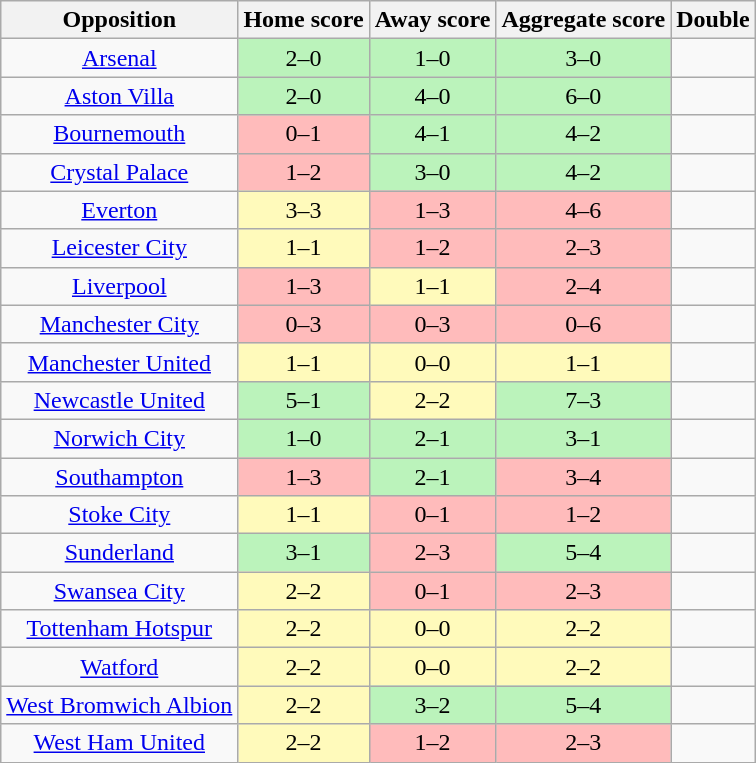<table class="wikitable" style="text-align: center;">
<tr>
<th>Opposition</th>
<th>Home score</th>
<th>Away score</th>
<th>Aggregate score</th>
<th>Double</th>
</tr>
<tr>
<td><a href='#'>Arsenal</a></td>
<td style="background:#bbf3bb;">2–0</td>
<td style="background:#bbf3bb;">1–0</td>
<td style="background:#bbf3bb;">3–0</td>
<td></td>
</tr>
<tr>
<td><a href='#'>Aston Villa</a></td>
<td style="background:#bbf3bb;">2–0</td>
<td style="background:#bbf3bb;">4–0</td>
<td style="background:#bbf3bb;">6–0</td>
<td></td>
</tr>
<tr>
<td><a href='#'>Bournemouth</a></td>
<td style="background:#fbb;">0–1</td>
<td style="background:#bbf3bb;">4–1</td>
<td style="background:#bbf3bb;">4–2</td>
<td></td>
</tr>
<tr>
<td><a href='#'>Crystal Palace</a></td>
<td style="background:#fbb;">1–2</td>
<td style="background:#bbf3bb;">3–0</td>
<td style="background:#bbf3bb;">4–2</td>
<td></td>
</tr>
<tr>
<td><a href='#'>Everton</a></td>
<td style="background:#fffabb;">3–3</td>
<td style="background:#fbb;">1–3</td>
<td style="background:#fbb;">4–6</td>
<td></td>
</tr>
<tr>
<td><a href='#'>Leicester City</a></td>
<td style="background:#fffabb;">1–1</td>
<td style="background:#fbb;">1–2</td>
<td style="background:#fbb;">2–3</td>
<td></td>
</tr>
<tr>
<td><a href='#'>Liverpool</a></td>
<td style="background:#fbb;">1–3</td>
<td style="background:#fffabb;">1–1</td>
<td style="background:#fbb;">2–4</td>
<td></td>
</tr>
<tr>
<td><a href='#'>Manchester City</a></td>
<td style="background:#fbb;">0–3</td>
<td style="background:#fbb;">0–3</td>
<td style="background:#fbb;">0–6</td>
<td></td>
</tr>
<tr>
<td><a href='#'>Manchester United</a></td>
<td style="background:#fffabb;">1–1</td>
<td style="background:#fffabb;">0–0</td>
<td style="background:#fffabb;">1–1</td>
<td></td>
</tr>
<tr>
<td><a href='#'>Newcastle United</a></td>
<td style="background:#bbf3bb;">5–1</td>
<td style="background:#fffabb;">2–2</td>
<td style="background:#bbf3bb;">7–3</td>
<td></td>
</tr>
<tr>
<td><a href='#'>Norwich City</a></td>
<td style="background:#bbf3bb;">1–0</td>
<td style="background:#bbf3bb;">2–1</td>
<td style="background:#bbf3bb;">3–1</td>
<td></td>
</tr>
<tr>
<td><a href='#'>Southampton</a></td>
<td style="background:#fbb;">1–3</td>
<td style="background:#bbf3bb;">2–1</td>
<td style="background:#fbb;">3–4</td>
<td></td>
</tr>
<tr>
<td><a href='#'>Stoke City</a></td>
<td style="background:#fffabb;">1–1</td>
<td style="background:#fbb;">0–1</td>
<td style="background:#fbb;">1–2</td>
<td></td>
</tr>
<tr>
<td><a href='#'>Sunderland</a></td>
<td style="background:#bbf3bb;">3–1</td>
<td style="background:#fbb;">2–3</td>
<td style="background:#bbf3bb;">5–4</td>
<td></td>
</tr>
<tr>
<td><a href='#'>Swansea City</a></td>
<td style="background:#fffabb;">2–2</td>
<td style="background:#fbb;">0–1</td>
<td style="background:#fbb;">2–3</td>
<td></td>
</tr>
<tr>
<td><a href='#'>Tottenham Hotspur</a></td>
<td style="background:#fffabb;">2–2</td>
<td style="background:#fffabb;">0–0</td>
<td style="background:#fffabb;">2–2</td>
<td></td>
</tr>
<tr>
<td><a href='#'>Watford</a></td>
<td style="background:#fffabb;">2–2</td>
<td style="background:#fffabb;">0–0</td>
<td style="background:#fffabb;">2–2</td>
<td></td>
</tr>
<tr>
<td><a href='#'>West Bromwich Albion</a></td>
<td style="background:#fffabb;">2–2</td>
<td style="background:#bbf3bb;">3–2</td>
<td style="background:#bbf3bb;">5–4</td>
<td></td>
</tr>
<tr>
<td><a href='#'>West Ham United</a></td>
<td style="background:#fffabb;">2–2</td>
<td style="background:#fbb;">1–2</td>
<td style="background:#fbb;">2–3</td>
<td></td>
</tr>
</table>
